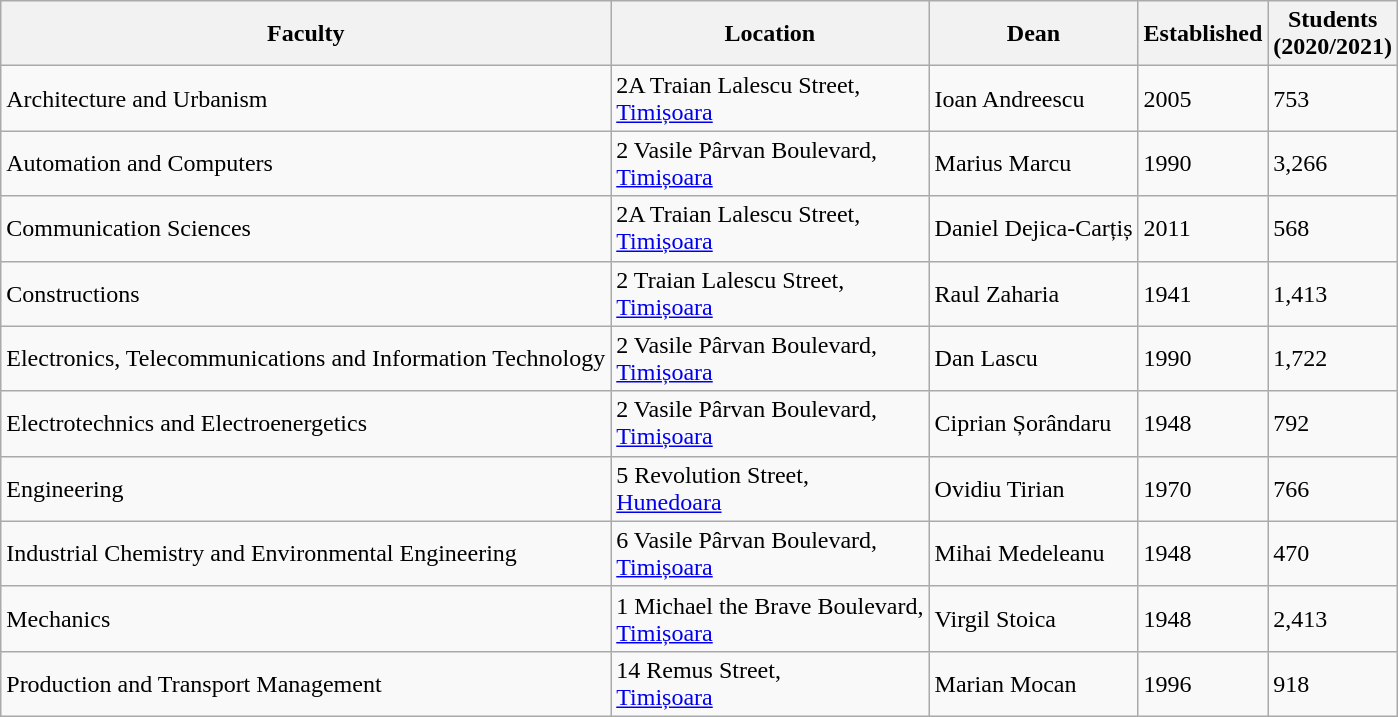<table class="wikitable">
<tr>
<th>Faculty</th>
<th>Location</th>
<th>Dean</th>
<th>Established</th>
<th>Students<br>(2020/2021)</th>
</tr>
<tr>
<td>Architecture and Urbanism<br></td>
<td>2A Traian Lalescu Street,<br><a href='#'>Timișoara</a></td>
<td>Ioan Andreescu</td>
<td>2005</td>
<td>753</td>
</tr>
<tr>
<td>Automation and Computers<br></td>
<td>2 Vasile Pârvan Boulevard,<br><a href='#'>Timișoara</a></td>
<td>Marius Marcu</td>
<td>1990</td>
<td>3,266</td>
</tr>
<tr>
<td>Communication Sciences<br></td>
<td>2A Traian Lalescu Street,<br><a href='#'>Timișoara</a></td>
<td>Daniel Dejica-Carțiș</td>
<td>2011</td>
<td>568</td>
</tr>
<tr>
<td>Constructions<br></td>
<td>2 Traian Lalescu Street,<br><a href='#'>Timișoara</a></td>
<td>Raul Zaharia</td>
<td>1941</td>
<td>1,413</td>
</tr>
<tr>
<td>Electronics, Telecommunications and Information Technology<br></td>
<td>2 Vasile Pârvan Boulevard,<br><a href='#'>Timișoara</a></td>
<td>Dan Lascu</td>
<td>1990</td>
<td>1,722</td>
</tr>
<tr>
<td>Electrotechnics and Electroenergetics<br></td>
<td>2 Vasile Pârvan Boulevard,<br><a href='#'>Timișoara</a></td>
<td>Ciprian Șorândaru</td>
<td>1948</td>
<td>792</td>
</tr>
<tr>
<td>Engineering<br></td>
<td>5 Revolution Street,<br><a href='#'>Hunedoara</a></td>
<td>Ovidiu Tirian</td>
<td>1970</td>
<td>766</td>
</tr>
<tr>
<td>Industrial Chemistry and Environmental Engineering<br></td>
<td>6 Vasile Pârvan Boulevard,<br><a href='#'>Timișoara</a></td>
<td>Mihai Medeleanu</td>
<td>1948</td>
<td>470</td>
</tr>
<tr>
<td>Mechanics<br></td>
<td>1 Michael the Brave Boulevard,<br><a href='#'>Timișoara</a></td>
<td>Virgil Stoica</td>
<td>1948</td>
<td>2,413</td>
</tr>
<tr>
<td>Production and Transport Management<br></td>
<td>14 Remus Street,<br><a href='#'>Timișoara</a></td>
<td>Marian Mocan</td>
<td>1996</td>
<td>918</td>
</tr>
</table>
